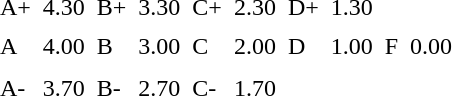<table align="center" cellpadding="3">
<tr>
<td>A+</td>
<td>4.30</td>
<td>B+</td>
<td>3.30</td>
<td>C+</td>
<td>2.30</td>
<td>D+</td>
<td>1.30</td>
<td></td>
<td></td>
</tr>
<tr>
<td>A</td>
<td>4.00</td>
<td>B</td>
<td>3.00</td>
<td>C</td>
<td>2.00</td>
<td>D</td>
<td>1.00</td>
<td>F</td>
<td>0.00</td>
</tr>
<tr>
</tr>
<tr>
<td>A-</td>
<td>3.70</td>
<td>B-</td>
<td>2.70</td>
<td>C-</td>
<td>1.70</td>
<td></td>
<td></td>
<td></td>
<td></td>
</tr>
</table>
